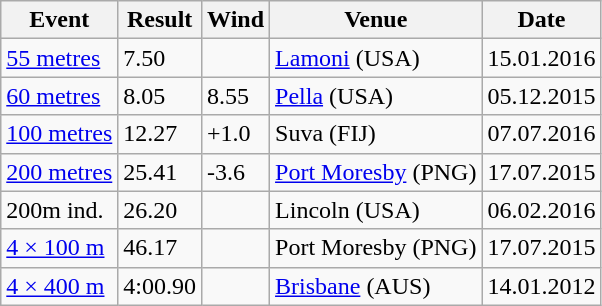<table class="wikitable">
<tr>
<th>Event</th>
<th>Result</th>
<th>Wind</th>
<th>Venue</th>
<th>Date</th>
</tr>
<tr>
<td><a href='#'>55 metres</a></td>
<td>7.50</td>
<td></td>
<td><a href='#'>Lamoni</a> (USA)</td>
<td>15.01.2016</td>
</tr>
<tr>
<td><a href='#'>60 metres</a></td>
<td>8.05</td>
<td>8.55</td>
<td><a href='#'>Pella</a> (USA)</td>
<td>05.12.2015</td>
</tr>
<tr>
<td><a href='#'>100 metres</a></td>
<td>12.27</td>
<td>+1.0</td>
<td>Suva (FIJ)</td>
<td>07.07.2016</td>
</tr>
<tr>
<td><a href='#'>200 metres</a></td>
<td>25.41</td>
<td>-3.6</td>
<td><a href='#'>Port Moresby</a> (PNG)</td>
<td>17.07.2015</td>
</tr>
<tr>
<td>200m ind.</td>
<td>26.20</td>
<td></td>
<td>Lincoln (USA)</td>
<td>06.02.2016</td>
</tr>
<tr>
<td><a href='#'>4 × 100 m</a></td>
<td>46.17</td>
<td></td>
<td>Port Moresby (PNG)</td>
<td>17.07.2015</td>
</tr>
<tr>
<td><a href='#'>4 × 400 m</a></td>
<td>4:00.90</td>
<td></td>
<td><a href='#'>Brisbane</a> (AUS)</td>
<td>14.01.2012</td>
</tr>
</table>
